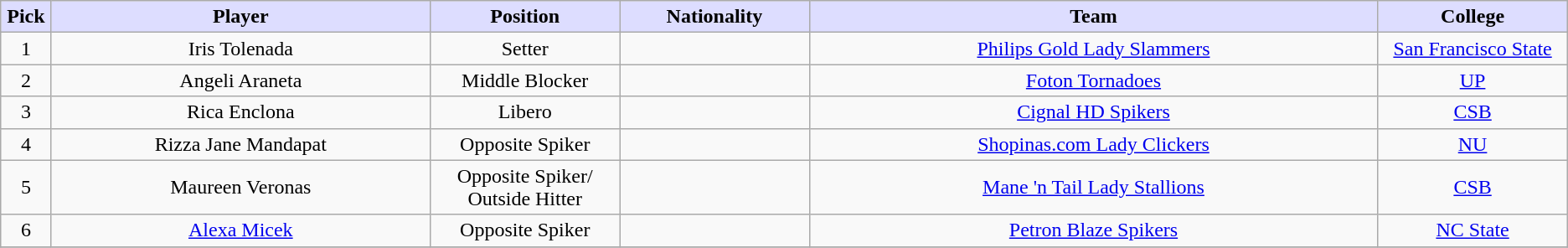<table class="wikitable sortable sortable">
<tr>
<th style="background:#ddf; width:1%;">Pick</th>
<th style="background:#ddf; width:20%;">Player</th>
<th style="background:#ddf; width:10%;">Position</th>
<th style="background:#ddf; width:10%;">Nationality</th>
<th style="background:#ddf; width:30%;">Team</th>
<th style="background:#ddf; width:10%;">College</th>
</tr>
<tr>
<td align=center>1</td>
<td align=center>Iris Tolenada</td>
<td align=center>Setter</td>
<td align=center></td>
<td align=center><a href='#'>Philips Gold Lady Slammers</a></td>
<td align=center><a href='#'>San Francisco State</a></td>
</tr>
<tr>
<td align=center>2</td>
<td align=center>Angeli Araneta</td>
<td align=center>Middle Blocker</td>
<td align=center></td>
<td align=center><a href='#'>Foton Tornadoes</a></td>
<td align=center><a href='#'>UP</a></td>
</tr>
<tr>
<td align=center>3</td>
<td align=center>Rica Enclona</td>
<td align=center>Libero</td>
<td align=center></td>
<td align=center><a href='#'>Cignal HD Spikers</a></td>
<td align=center><a href='#'>CSB</a></td>
</tr>
<tr>
<td align=center>4</td>
<td align=center>Rizza Jane Mandapat</td>
<td align=center>Opposite Spiker</td>
<td align=center></td>
<td align=center><a href='#'>Shopinas.com Lady Clickers</a></td>
<td align=center><a href='#'>NU</a></td>
</tr>
<tr>
<td align=center>5</td>
<td align=center>Maureen Veronas</td>
<td align=center>Opposite Spiker/<br>Outside Hitter</td>
<td align=center></td>
<td align=center><a href='#'>Mane 'n Tail Lady Stallions</a></td>
<td align=center><a href='#'>CSB</a></td>
</tr>
<tr>
<td align=center>6</td>
<td align=center><a href='#'>Alexa Micek</a></td>
<td align=center>Opposite Spiker</td>
<td align=center></td>
<td align=center><a href='#'>Petron Blaze Spikers</a></td>
<td align=center><a href='#'>NC State</a></td>
</tr>
<tr>
</tr>
</table>
